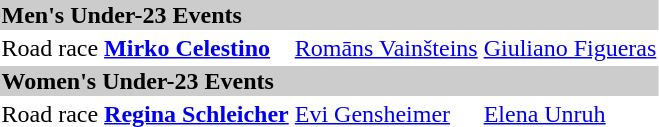<table>
<tr bgcolor="#cccccc">
<td colspan=4><strong>Men's Under-23 Events</strong></td>
</tr>
<tr>
<td>Road race<br></td>
<td><strong><a href='#'>Mirko Celestino</a></strong><br><small></small></td>
<td><a href='#'>Romāns Vainšteins</a><br><small></small></td>
<td><a href='#'>Giuliano Figueras</a><br><small></small></td>
</tr>
<tr bgcolor="#cccccc">
<td colspan=4><strong>Women's Under-23 Events</strong></td>
</tr>
<tr>
<td>Road race<br></td>
<td><strong><a href='#'>Regina Schleicher</a></strong><br><small></small></td>
<td><a href='#'>Evi Gensheimer</a><br><small></small></td>
<td><a href='#'>Elena Unruh</a><br><small></small></td>
</tr>
</table>
